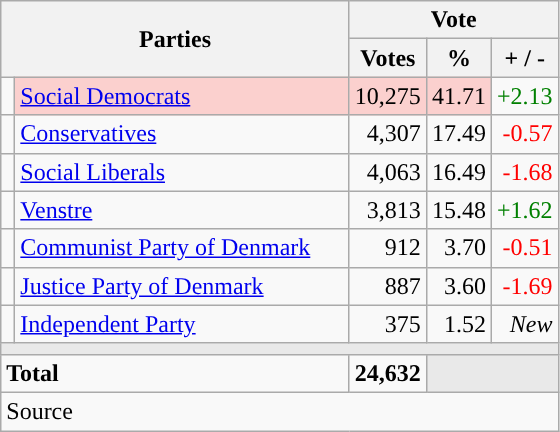<table class="wikitable" style="text-align:right;">
<tr>
<th style="text-align:centre;" rowspan="2" colspan="2" width="225">Parties</th>
<th colspan="3">Vote</th>
</tr>
<tr>
<th width="15">Votes</th>
<th width="15">%</th>
<th width="15">+ / -</th>
</tr>
<tr>
<td width="2" style="color:inherit;background:"></td>
<td bgcolor=#fbd0ce  align="left"><a href='#'>Social Democrats</a></td>
<td bgcolor=#fbd0ce>10,275</td>
<td bgcolor=#fbd0ce>41.71</td>
<td style=color:green;>+2.13</td>
</tr>
<tr>
<td width="2" style="color:inherit;background:"></td>
<td align="left"><a href='#'>Conservatives</a></td>
<td>4,307</td>
<td>17.49</td>
<td style=color:red;>-0.57</td>
</tr>
<tr>
<td width="2" style="color:inherit;background:"></td>
<td align="left"><a href='#'>Social Liberals</a></td>
<td>4,063</td>
<td>16.49</td>
<td style=color:red;>-1.68</td>
</tr>
<tr>
<td width="2" style="color:inherit;background:"></td>
<td align="left"><a href='#'>Venstre</a></td>
<td>3,813</td>
<td>15.48</td>
<td style=color:green;>+1.62</td>
</tr>
<tr>
<td width="2" style="color:inherit;background:"></td>
<td align="left"><a href='#'>Communist Party of Denmark</a></td>
<td>912</td>
<td>3.70</td>
<td style=color:red;>-0.51</td>
</tr>
<tr>
<td width="2" style="color:inherit;background:"></td>
<td align="left"><a href='#'>Justice Party of Denmark</a></td>
<td>887</td>
<td>3.60</td>
<td style=color:red;>-1.69</td>
</tr>
<tr>
<td width="2" style="color:inherit;background:"></td>
<td align="left"><a href='#'>Independent Party</a></td>
<td>375</td>
<td>1.52</td>
<td><em>New</em></td>
</tr>
<tr>
<td colspan="7" bgcolor="#E9E9E9"></td>
</tr>
<tr>
<td align="left" colspan="2"><strong>Total</strong></td>
<td><strong>24,632</strong></td>
<td bgcolor="#E9E9E9" colspan="2"></td>
</tr>
<tr>
<td align="left" colspan="6">Source</td>
</tr>
</table>
